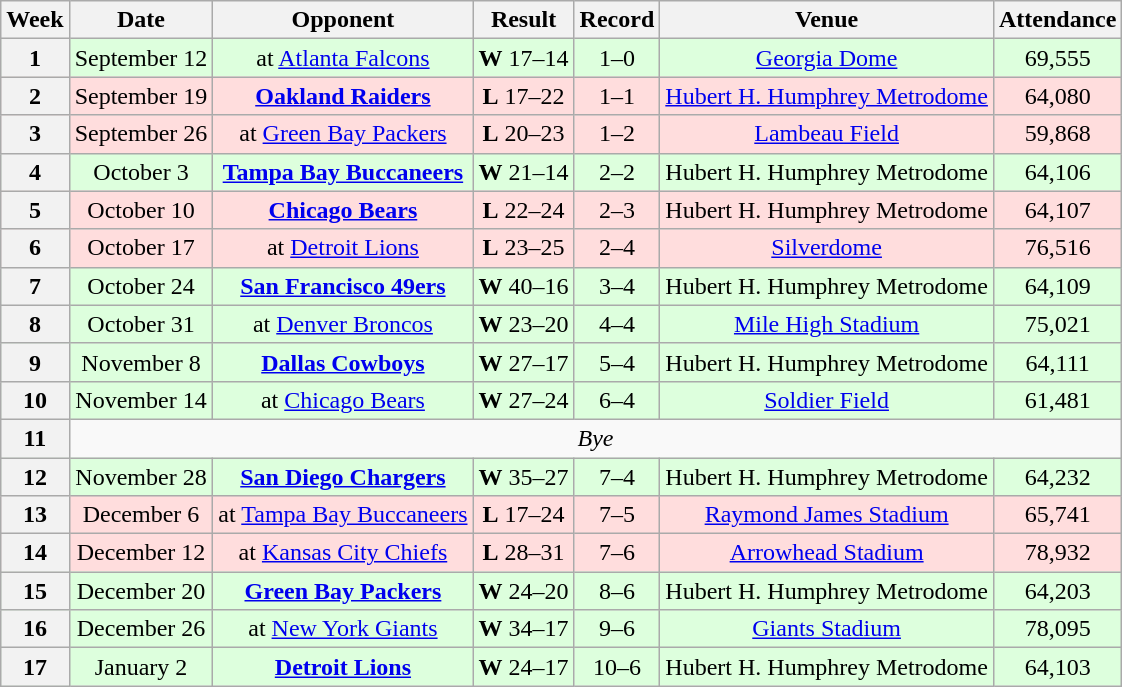<table class="wikitable" style="text-align:center">
<tr>
<th>Week</th>
<th>Date</th>
<th>Opponent</th>
<th>Result</th>
<th>Record</th>
<th>Venue</th>
<th>Attendance</th>
</tr>
<tr style="background:#ddffdd">
<th>1</th>
<td>September 12</td>
<td>at <a href='#'>Atlanta Falcons</a></td>
<td><strong>W</strong> 17–14</td>
<td>1–0</td>
<td><a href='#'>Georgia Dome</a></td>
<td>69,555</td>
</tr>
<tr style="background:#ffdddd">
<th>2</th>
<td>September 19</td>
<td><strong><a href='#'>Oakland Raiders</a></strong></td>
<td><strong>L</strong> 17–22</td>
<td>1–1</td>
<td><a href='#'>Hubert H. Humphrey Metrodome</a></td>
<td>64,080</td>
</tr>
<tr style="background:#ffdddd">
<th>3</th>
<td>September 26</td>
<td>at <a href='#'>Green Bay Packers</a></td>
<td><strong>L</strong> 20–23</td>
<td>1–2</td>
<td><a href='#'>Lambeau Field</a></td>
<td>59,868</td>
</tr>
<tr style="background:#ddffdd">
<th>4</th>
<td>October 3</td>
<td><strong><a href='#'>Tampa Bay Buccaneers</a></strong></td>
<td><strong>W</strong> 21–14</td>
<td>2–2</td>
<td>Hubert H. Humphrey Metrodome</td>
<td>64,106</td>
</tr>
<tr style="background:#ffdddd">
<th>5</th>
<td>October 10</td>
<td><strong><a href='#'>Chicago Bears</a></strong></td>
<td><strong>L</strong> 22–24</td>
<td>2–3</td>
<td>Hubert H. Humphrey Metrodome</td>
<td>64,107</td>
</tr>
<tr style="background:#ffdddd">
<th>6</th>
<td>October 17</td>
<td>at <a href='#'>Detroit Lions</a></td>
<td><strong>L</strong> 23–25</td>
<td>2–4</td>
<td><a href='#'>Silverdome</a></td>
<td>76,516</td>
</tr>
<tr style="background:#ddffdd">
<th>7</th>
<td>October 24</td>
<td><strong><a href='#'>San Francisco 49ers</a></strong></td>
<td><strong>W</strong> 40–16</td>
<td>3–4</td>
<td>Hubert H. Humphrey Metrodome</td>
<td>64,109</td>
</tr>
<tr style="background:#ddffdd">
<th>8</th>
<td>October 31</td>
<td>at <a href='#'>Denver Broncos</a></td>
<td><strong>W</strong> 23–20</td>
<td>4–4</td>
<td><a href='#'>Mile High Stadium</a></td>
<td>75,021</td>
</tr>
<tr style="background:#ddffdd">
<th>9</th>
<td>November 8</td>
<td><strong><a href='#'>Dallas Cowboys</a></strong></td>
<td><strong>W</strong> 27–17</td>
<td>5–4</td>
<td>Hubert H. Humphrey Metrodome</td>
<td>64,111</td>
</tr>
<tr style="background:#ddffdd">
<th>10</th>
<td>November 14</td>
<td>at <a href='#'>Chicago Bears</a></td>
<td><strong>W</strong> 27–24 </td>
<td>6–4</td>
<td><a href='#'>Soldier Field</a></td>
<td>61,481</td>
</tr>
<tr>
<th>11</th>
<td colspan=6 align="center"><em>Bye</em></td>
</tr>
<tr style="background:#ddffdd">
<th>12</th>
<td>November 28</td>
<td><strong><a href='#'>San Diego Chargers</a></strong></td>
<td><strong>W</strong> 35–27</td>
<td>7–4</td>
<td>Hubert H. Humphrey Metrodome</td>
<td>64,232</td>
</tr>
<tr style="background:#ffdddd">
<th>13</th>
<td>December 6</td>
<td>at <a href='#'>Tampa Bay Buccaneers</a></td>
<td><strong>L</strong> 17–24</td>
<td>7–5</td>
<td><a href='#'>Raymond James Stadium</a></td>
<td>65,741</td>
</tr>
<tr style="background:#ffdddd">
<th>14</th>
<td>December 12</td>
<td>at <a href='#'>Kansas City Chiefs</a></td>
<td><strong>L</strong> 28–31</td>
<td>7–6</td>
<td><a href='#'>Arrowhead Stadium</a></td>
<td>78,932</td>
</tr>
<tr style="background:#ddffdd">
<th>15</th>
<td>December 20</td>
<td><strong><a href='#'>Green Bay Packers</a></strong></td>
<td><strong>W</strong> 24–20</td>
<td>8–6</td>
<td>Hubert H. Humphrey Metrodome</td>
<td>64,203</td>
</tr>
<tr style="background:#ddffdd">
<th>16</th>
<td>December 26</td>
<td>at <a href='#'>New York Giants</a></td>
<td><strong>W</strong> 34–17</td>
<td>9–6</td>
<td><a href='#'>Giants Stadium</a></td>
<td>78,095</td>
</tr>
<tr style="background:#ddffdd">
<th>17</th>
<td>January 2</td>
<td><strong><a href='#'>Detroit Lions</a></strong></td>
<td><strong>W</strong> 24–17</td>
<td>10–6</td>
<td>Hubert H. Humphrey Metrodome</td>
<td>64,103</td>
</tr>
</table>
